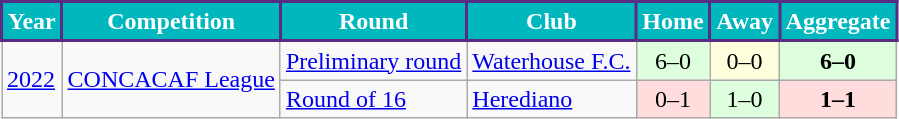<table class="wikitable" style="text-align:center">
<tr>
<th style="background:#00b7bd; color:#fff; border:2px solid #582c83;">Year</th>
<th style="background:#00b7bd; color:#fff; border:2px solid #582c83;">Competition</th>
<th style="background:#00b7bd; color:#fff; border:2px solid #582c83;">Round</th>
<th style="background:#00b7bd; color:#fff; border:2px solid #582c83;">Club</th>
<th style="background:#00b7bd; color:#fff; border:2px solid #582c83;">Home</th>
<th style="background:#00b7bd; color:#fff; border:2px solid #582c83;">Away</th>
<th style="background:#00b7bd; color:#fff; border:2px solid #582c83;">Aggregate</th>
</tr>
<tr>
<td style="text-align:left;" rowspan="2"><a href='#'>2022</a></td>
<td rowspan="2"><a href='#'>CONCACAF League</a></td>
<td style="text-align:left;"><a href='#'>Preliminary round</a></td>
<td style="text-align:left;"> <a href='#'>Waterhouse F.C.</a></td>
<td style="background:#dfd;">6–0</td>
<td style="background:#ffd;">0–0</td>
<td style="background:#dfd;"><strong>6–0</strong></td>
</tr>
<tr>
<td style="text-align:left;"><a href='#'>Round of 16</a></td>
<td style="text-align:left;"> <a href='#'>Herediano</a></td>
<td style="background:#fdd;">0–1</td>
<td style="background:#dfd;">1–0</td>
<td style="background:#fdd;"><strong>1–1 </strong></td>
</tr>
</table>
